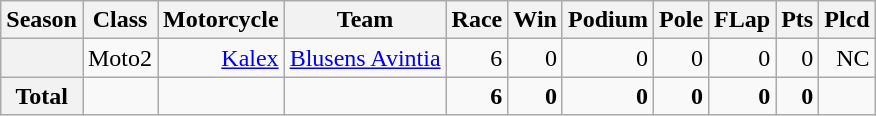<table class="wikitable" style=text-align:right>
<tr>
<th>Season</th>
<th>Class</th>
<th>Motorcycle</th>
<th>Team</th>
<th>Race</th>
<th>Win</th>
<th>Podium</th>
<th>Pole</th>
<th>FLap</th>
<th>Pts</th>
<th>Plcd</th>
</tr>
<tr>
<th></th>
<td>Moto2</td>
<td><a href='#'>Kalex</a></td>
<td><a href='#'>Blusens Avintia</a></td>
<td>6</td>
<td>0</td>
<td>0</td>
<td>0</td>
<td>0</td>
<td>0</td>
<td>NC</td>
</tr>
<tr>
<th>Total</th>
<td></td>
<td></td>
<td></td>
<td><strong>6</strong></td>
<td><strong>0</strong></td>
<td><strong>0</strong></td>
<td><strong>0</strong></td>
<td><strong>0</strong></td>
<td><strong>0</strong></td>
<td></td>
</tr>
</table>
